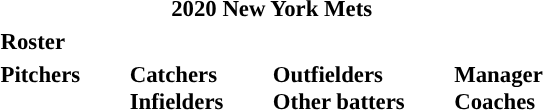<table class="toccolours" style="font-size: 95%;">
<tr>
<th colspan="10">2020 New York Mets</th>
</tr>
<tr>
<td colspan="10"><strong>Roster</strong></td>
</tr>
<tr>
<td valign="top"><strong>Pitchers</strong><br>





















</td>
<td width="25px"></td>
<td valign="top"><strong>Catchers</strong><br>




<strong>Infielders</strong>








</td>
<td width="25px"></td>
<td valign="top"><strong>Outfielders</strong><br>








<strong>Other batters</strong>
</td>
<td width="25px"></td>
<td valign="top"><strong>Manager</strong><br> 
<strong>Coaches</strong>
  
 
 
 
 
 
 
 
 
 
 
 
 </td>
</tr>
</table>
